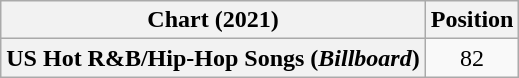<table class="wikitable plainrowheaders" style="text-align:center">
<tr>
<th scope="col">Chart (2021)</th>
<th scope="col">Position</th>
</tr>
<tr>
<th scope="row">US Hot R&B/Hip-Hop Songs (<em>Billboard</em>)</th>
<td>82</td>
</tr>
</table>
